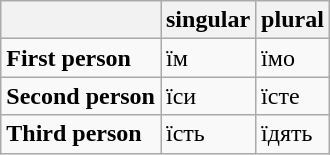<table class="wikitable" align="center">
<tr>
<th></th>
<th>singular</th>
<th>plural</th>
</tr>
<tr>
<td><strong>First person</strong></td>
<td>їм</td>
<td>їмо</td>
</tr>
<tr>
<td><strong>Second person</strong></td>
<td>їси</td>
<td>їсте</td>
</tr>
<tr>
<td><strong>Third person</strong></td>
<td>їсть</td>
<td>їдять</td>
</tr>
</table>
